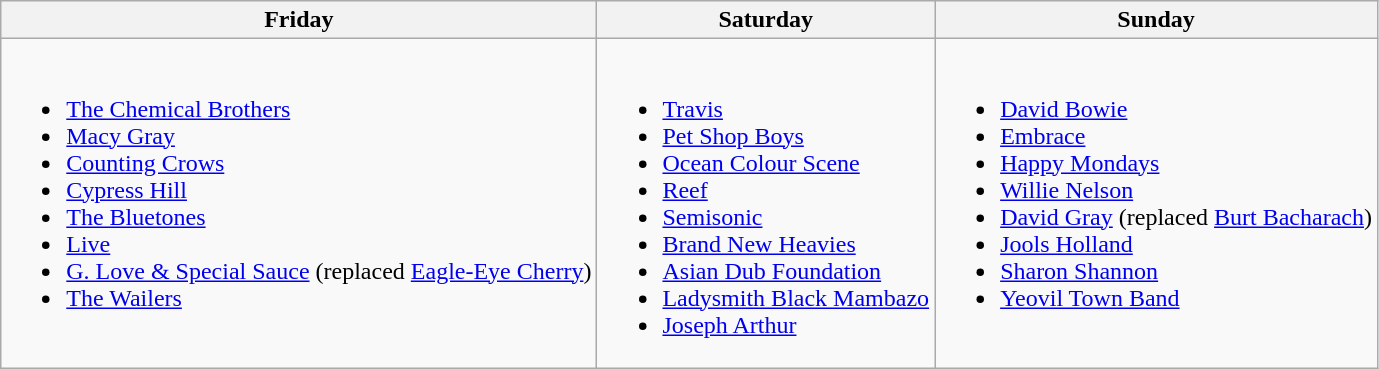<table class="wikitable">
<tr>
<th>Friday</th>
<th>Saturday</th>
<th>Sunday</th>
</tr>
<tr valign="top">
<td><br><ul><li><a href='#'>The Chemical Brothers</a></li><li><a href='#'>Macy Gray</a></li><li><a href='#'>Counting Crows</a></li><li><a href='#'>Cypress Hill</a></li><li><a href='#'>The Bluetones</a></li><li><a href='#'>Live</a></li><li><a href='#'>G. Love & Special Sauce</a> (replaced <a href='#'>Eagle-Eye Cherry</a>)</li><li><a href='#'>The Wailers</a></li></ul></td>
<td><br><ul><li><a href='#'>Travis</a></li><li><a href='#'>Pet Shop Boys</a></li><li><a href='#'>Ocean Colour Scene</a></li><li><a href='#'>Reef</a></li><li><a href='#'>Semisonic</a></li><li><a href='#'>Brand New Heavies</a></li><li><a href='#'>Asian Dub Foundation</a></li><li><a href='#'>Ladysmith Black Mambazo</a></li><li><a href='#'>Joseph Arthur</a></li></ul></td>
<td><br><ul><li><a href='#'>David Bowie</a></li><li><a href='#'>Embrace</a></li><li><a href='#'>Happy Mondays</a></li><li><a href='#'>Willie Nelson</a></li><li><a href='#'>David Gray</a> (replaced <a href='#'>Burt Bacharach</a>)</li><li><a href='#'>Jools Holland</a></li><li><a href='#'>Sharon Shannon</a></li><li><a href='#'>Yeovil Town Band</a></li></ul></td>
</tr>
</table>
